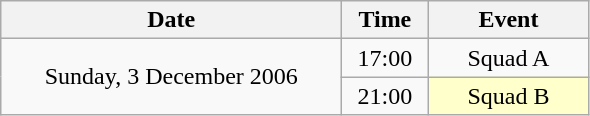<table class = "wikitable" style="text-align:center;">
<tr>
<th width=220>Date</th>
<th width=50>Time</th>
<th width=100>Event</th>
</tr>
<tr>
<td rowspan=2>Sunday, 3 December 2006</td>
<td>17:00</td>
<td>Squad A</td>
</tr>
<tr>
<td>21:00</td>
<td bgcolor=ffffcc>Squad B</td>
</tr>
</table>
